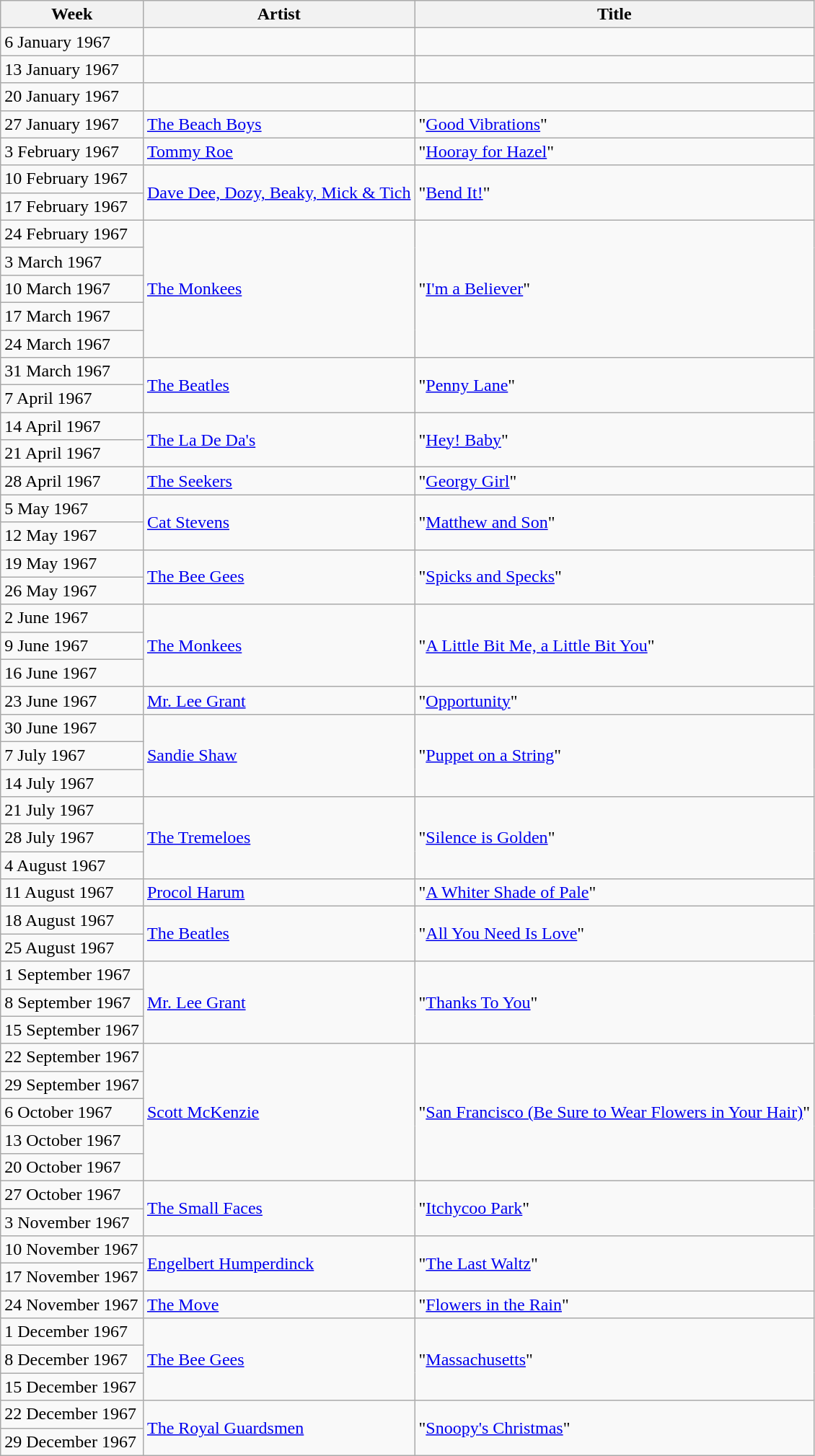<table class="wikitable">
<tr>
<th>Week</th>
<th>Artist</th>
<th>Title</th>
</tr>
<tr>
<td>6 January 1967</td>
<td></td>
<td></td>
</tr>
<tr>
<td>13 January 1967</td>
<td></td>
<td></td>
</tr>
<tr>
<td>20 January 1967</td>
<td></td>
<td></td>
</tr>
<tr>
<td>27 January 1967</td>
<td><a href='#'>The Beach Boys</a></td>
<td>"<a href='#'>Good Vibrations</a>"</td>
</tr>
<tr>
<td>3 February 1967</td>
<td><a href='#'>Tommy Roe</a></td>
<td>"<a href='#'>Hooray for Hazel</a>"</td>
</tr>
<tr>
<td>10 February 1967</td>
<td rowspan="2"><a href='#'>Dave Dee, Dozy, Beaky, Mick & Tich</a></td>
<td rowspan="2">"<a href='#'>Bend It!</a>"</td>
</tr>
<tr>
<td>17 February 1967</td>
</tr>
<tr>
<td>24 February 1967</td>
<td rowspan="5"><a href='#'>The Monkees</a></td>
<td rowspan="5">"<a href='#'>I'm a Believer</a>"</td>
</tr>
<tr>
<td>3 March 1967</td>
</tr>
<tr>
<td>10 March 1967</td>
</tr>
<tr>
<td>17 March 1967</td>
</tr>
<tr>
<td>24 March 1967</td>
</tr>
<tr>
<td>31 March 1967</td>
<td rowspan="2"><a href='#'>The Beatles</a></td>
<td rowspan="2">"<a href='#'>Penny Lane</a>"</td>
</tr>
<tr>
<td>7 April 1967</td>
</tr>
<tr>
<td>14 April 1967</td>
<td rowspan="2"><a href='#'>The La De Da's</a></td>
<td rowspan="2">"<a href='#'>Hey! Baby</a>"</td>
</tr>
<tr>
<td>21 April 1967</td>
</tr>
<tr>
<td>28 April 1967</td>
<td><a href='#'>The Seekers</a></td>
<td>"<a href='#'>Georgy Girl</a>"</td>
</tr>
<tr>
<td>5 May 1967</td>
<td rowspan="2"><a href='#'>Cat Stevens</a></td>
<td rowspan="2">"<a href='#'>Matthew and Son</a>"</td>
</tr>
<tr>
<td>12 May 1967</td>
</tr>
<tr>
<td>19 May 1967</td>
<td rowspan="2"><a href='#'>The Bee Gees</a></td>
<td rowspan="2">"<a href='#'>Spicks and Specks</a>"</td>
</tr>
<tr>
<td>26 May 1967</td>
</tr>
<tr>
<td>2 June 1967</td>
<td rowspan="3"><a href='#'>The Monkees</a></td>
<td rowspan="3">"<a href='#'>A Little Bit Me, a Little Bit You</a>"</td>
</tr>
<tr>
<td>9 June 1967</td>
</tr>
<tr>
<td>16 June 1967</td>
</tr>
<tr>
<td>23 June 1967</td>
<td><a href='#'>Mr. Lee Grant</a></td>
<td>"<a href='#'>Opportunity</a>"</td>
</tr>
<tr>
<td>30 June 1967</td>
<td rowspan="3"><a href='#'>Sandie Shaw</a></td>
<td rowspan="3">"<a href='#'>Puppet on a String</a>"</td>
</tr>
<tr>
<td>7 July 1967</td>
</tr>
<tr>
<td>14 July 1967</td>
</tr>
<tr>
<td>21 July 1967</td>
<td rowspan="3"><a href='#'>The Tremeloes</a></td>
<td rowspan="3">"<a href='#'>Silence is Golden</a>"</td>
</tr>
<tr>
<td>28 July 1967</td>
</tr>
<tr>
<td>4 August 1967</td>
</tr>
<tr>
<td>11 August 1967</td>
<td><a href='#'>Procol Harum</a></td>
<td>"<a href='#'>A Whiter Shade of Pale</a>"</td>
</tr>
<tr>
<td>18 August 1967</td>
<td rowspan="2"><a href='#'>The Beatles</a></td>
<td rowspan="2">"<a href='#'>All You Need Is Love</a>"</td>
</tr>
<tr>
<td>25 August 1967</td>
</tr>
<tr>
<td>1 September 1967</td>
<td rowspan="3"><a href='#'>Mr. Lee Grant</a></td>
<td rowspan="3">"<a href='#'>Thanks To You</a>"</td>
</tr>
<tr>
<td>8 September 1967</td>
</tr>
<tr>
<td>15 September 1967</td>
</tr>
<tr>
<td>22 September 1967</td>
<td rowspan="5"><a href='#'>Scott McKenzie</a></td>
<td rowspan="5">"<a href='#'>San Francisco (Be Sure to Wear Flowers in Your Hair)</a>"</td>
</tr>
<tr>
<td>29 September 1967</td>
</tr>
<tr>
<td>6 October 1967</td>
</tr>
<tr>
<td>13 October 1967</td>
</tr>
<tr>
<td>20 October 1967</td>
</tr>
<tr>
<td>27 October 1967</td>
<td rowspan="2"><a href='#'>The Small Faces</a></td>
<td rowspan="2">"<a href='#'>Itchycoo Park</a>"</td>
</tr>
<tr>
<td>3 November 1967</td>
</tr>
<tr>
<td>10 November 1967</td>
<td rowspan="2"><a href='#'>Engelbert Humperdinck</a></td>
<td rowspan="2">"<a href='#'>The Last Waltz</a>"</td>
</tr>
<tr>
<td>17 November 1967</td>
</tr>
<tr>
<td>24 November 1967</td>
<td><a href='#'>The Move</a></td>
<td>"<a href='#'>Flowers in the Rain</a>"</td>
</tr>
<tr>
<td>1 December 1967</td>
<td rowspan="3"><a href='#'>The Bee Gees</a></td>
<td rowspan="3">"<a href='#'>Massachusetts</a>"</td>
</tr>
<tr>
<td>8 December 1967</td>
</tr>
<tr>
<td>15 December 1967</td>
</tr>
<tr>
<td>22 December 1967</td>
<td rowspan="3"><a href='#'>The Royal Guardsmen</a></td>
<td rowspan="3">"<a href='#'>Snoopy's Christmas</a>"</td>
</tr>
<tr>
<td>29 December 1967</td>
</tr>
</table>
